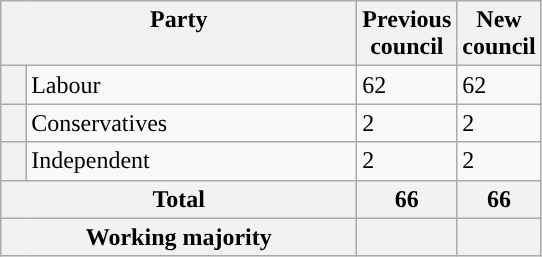<table class="wikitable">
<tr>
<th valign=top colspan="2" style="width: 230px">Party</th>
<th valign=top style="width: 30px">Previous council</th>
<th valign=top style="width: 30px">New council</th>
</tr>
<tr>
<th style="background-color: "></th>
<td>Labour</td>
<td>62</td>
<td>62</td>
</tr>
<tr>
<th style="background-color: "></th>
<td>Conservatives</td>
<td>2</td>
<td>2</td>
</tr>
<tr>
<th style="background-color: "></th>
<td>Independent</td>
<td>2</td>
<td>2</td>
</tr>
<tr>
<th colspan=2>Total</th>
<th style="text-align: center">66</th>
<th colspan=3>66</th>
</tr>
<tr>
<th colspan=2>Working majority</th>
<th></th>
<th></th>
</tr>
</table>
